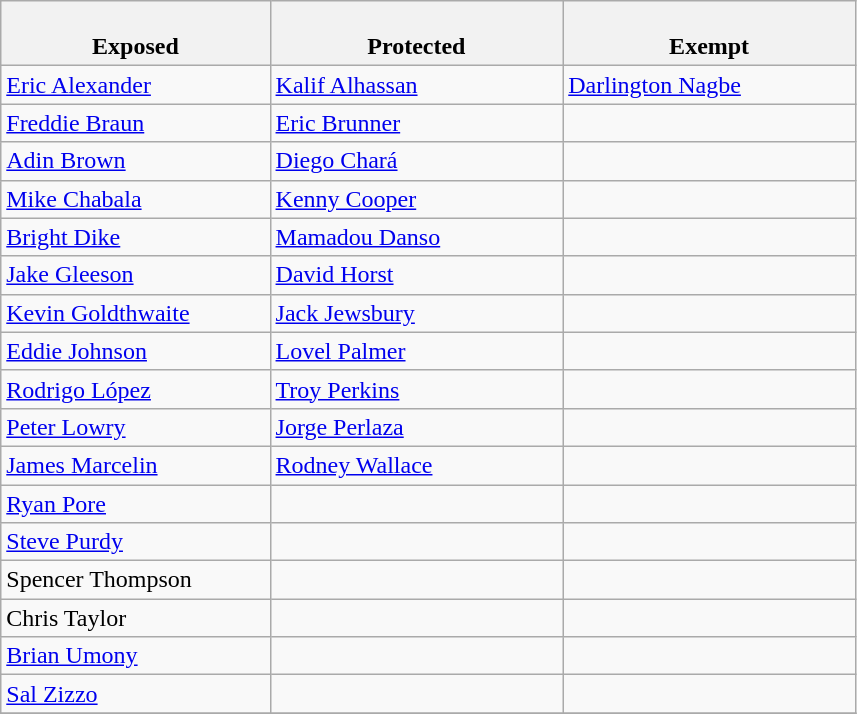<table class="wikitable">
<tr>
<th style="width:23%"><br>Exposed</th>
<th style="width:25%"><br>Protected</th>
<th style="width:25%"><br>Exempt</th>
</tr>
<tr>
<td><a href='#'>Eric Alexander</a></td>
<td><a href='#'>Kalif Alhassan</a></td>
<td><a href='#'>Darlington Nagbe</a></td>
</tr>
<tr>
<td><a href='#'>Freddie Braun</a></td>
<td><a href='#'>Eric Brunner</a></td>
<td></td>
</tr>
<tr>
<td><a href='#'>Adin Brown</a></td>
<td><a href='#'>Diego Chará</a></td>
<td></td>
</tr>
<tr>
<td><a href='#'>Mike Chabala</a></td>
<td><a href='#'>Kenny Cooper</a></td>
<td></td>
</tr>
<tr>
<td><a href='#'>Bright Dike</a></td>
<td><a href='#'>Mamadou Danso</a></td>
<td></td>
</tr>
<tr>
<td><a href='#'>Jake Gleeson</a></td>
<td><a href='#'>David Horst</a></td>
<td></td>
</tr>
<tr>
<td><a href='#'>Kevin Goldthwaite</a></td>
<td><a href='#'>Jack Jewsbury</a></td>
<td></td>
</tr>
<tr>
<td><a href='#'>Eddie Johnson</a></td>
<td><a href='#'>Lovel Palmer</a></td>
<td></td>
</tr>
<tr>
<td><a href='#'>Rodrigo López</a></td>
<td><a href='#'>Troy Perkins</a></td>
<td></td>
</tr>
<tr>
<td><a href='#'>Peter Lowry</a></td>
<td><a href='#'>Jorge Perlaza</a></td>
<td></td>
</tr>
<tr>
<td><a href='#'>James Marcelin</a></td>
<td><a href='#'>Rodney Wallace</a></td>
<td></td>
</tr>
<tr>
<td><a href='#'>Ryan Pore</a></td>
<td></td>
<td></td>
</tr>
<tr>
<td><a href='#'>Steve Purdy</a></td>
<td></td>
<td></td>
</tr>
<tr>
<td>Spencer Thompson</td>
<td></td>
<td></td>
</tr>
<tr>
<td>Chris Taylor</td>
<td></td>
<td></td>
</tr>
<tr>
<td><a href='#'>Brian Umony</a></td>
<td></td>
<td></td>
</tr>
<tr>
<td><a href='#'>Sal Zizzo</a></td>
<td></td>
<td></td>
</tr>
<tr>
</tr>
</table>
